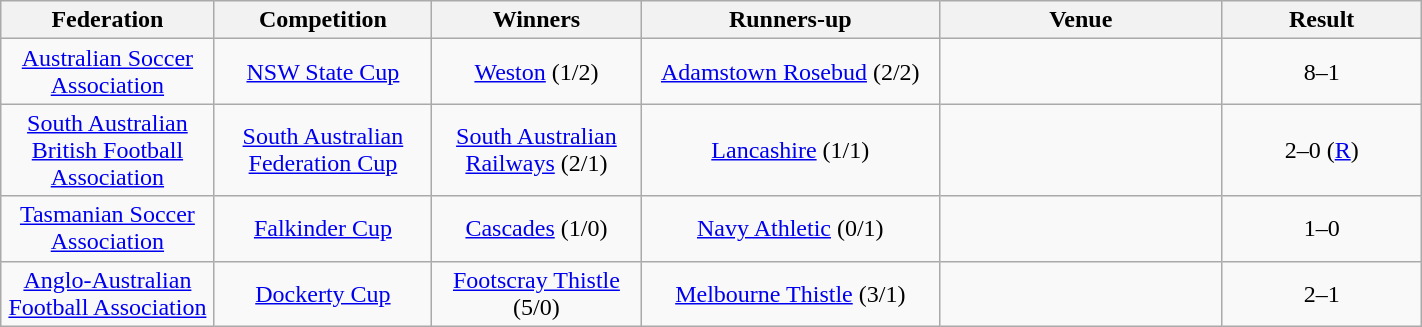<table class="wikitable" width="75%">
<tr>
<th style="width:10em">Federation</th>
<th style="width:10em">Competition</th>
<th style="width:10em">Winners</th>
<th style="width:15em">Runners-up</th>
<th style="width:15em">Venue</th>
<th style="width:10em">Result</th>
</tr>
<tr>
<td align="center"><a href='#'>Australian Soccer Association</a></td>
<td align="center"><a href='#'>NSW State Cup</a></td>
<td align="center"><a href='#'>Weston</a> (1/2)</td>
<td align="center"><a href='#'>Adamstown Rosebud</a> (2/2)</td>
<td align="center"></td>
<td align="center">8–1</td>
</tr>
<tr>
<td align="center"><a href='#'>South Australian British Football Association</a></td>
<td align="center"><a href='#'>South Australian Federation Cup</a></td>
<td align="center"><a href='#'>South Australian Railways</a> (2/1)</td>
<td align="center"><a href='#'>Lancashire</a> (1/1)</td>
<td align="center"></td>
<td align="center">2–0 (<a href='#'>R</a>)</td>
</tr>
<tr>
<td align="center"><a href='#'>Tasmanian Soccer Association</a></td>
<td align="center"><a href='#'>Falkinder Cup</a></td>
<td align="center"><a href='#'>Cascades</a> (1/0)</td>
<td align="center"><a href='#'>Navy Athletic</a> (0/1)</td>
<td align="center"></td>
<td align="center">1–0</td>
</tr>
<tr>
<td align="center"><a href='#'>Anglo-Australian Football Association</a></td>
<td align="center"><a href='#'>Dockerty Cup</a></td>
<td align="center"><a href='#'>Footscray Thistle</a> (5/0)</td>
<td align="center"><a href='#'>Melbourne Thistle</a> (3/1)</td>
<td align="center"></td>
<td align="center">2–1</td>
</tr>
</table>
